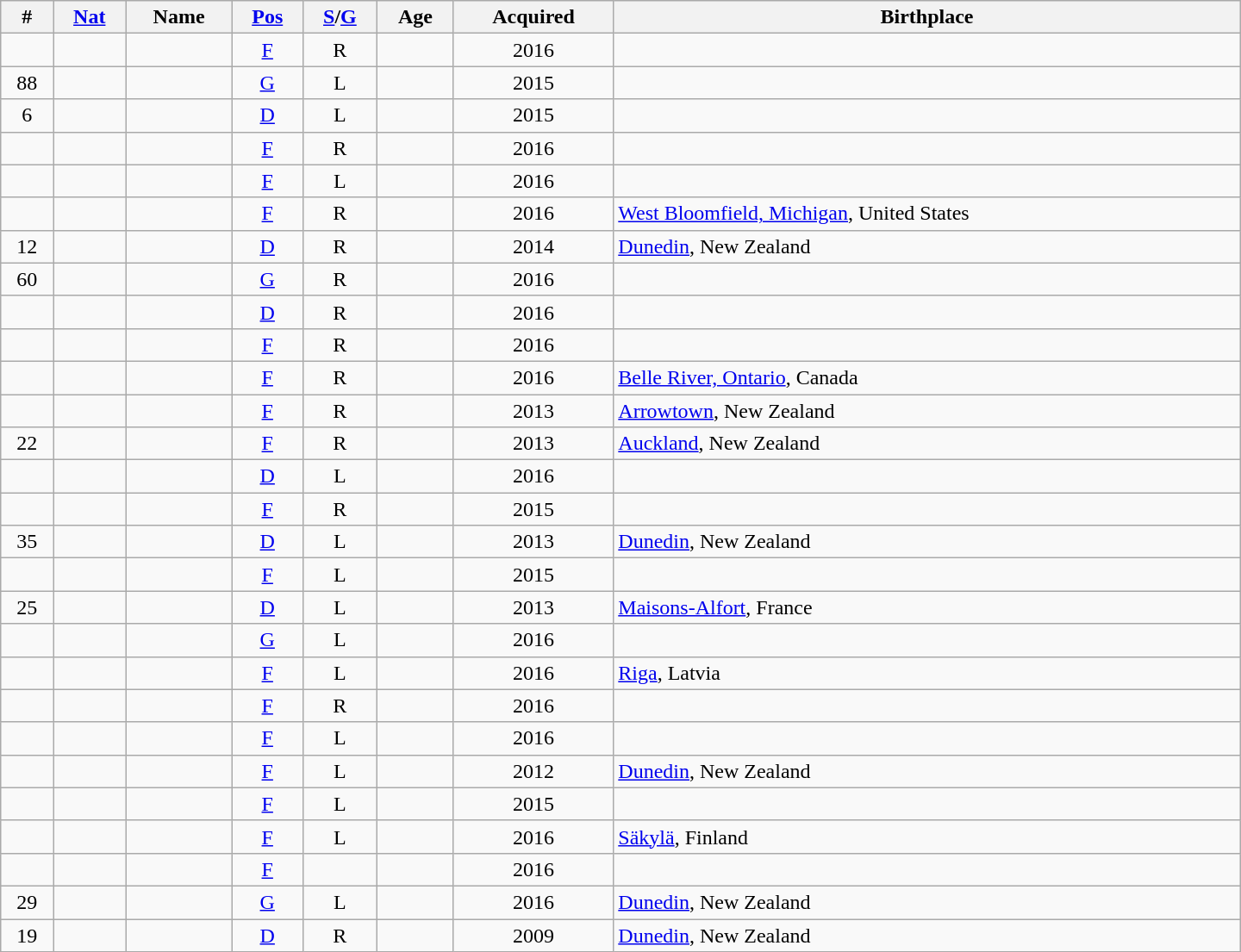<table class="wikitable sortable" style="width:60em; text-align: center">
<tr>
<th>#</th>
<th><a href='#'>Nat</a></th>
<th>Name</th>
<th><a href='#'>Pos</a></th>
<th><a href='#'>S</a>/<a href='#'>G</a></th>
<th>Age</th>
<th>Acquired</th>
<th>Birthplace</th>
</tr>
<tr>
<td></td>
<td></td>
<td align="left"></td>
<td><a href='#'>F</a></td>
<td>R</td>
<td></td>
<td>2016</td>
<td align="left"></td>
</tr>
<tr>
<td>88</td>
<td></td>
<td align="left"></td>
<td><a href='#'>G</a></td>
<td>L</td>
<td></td>
<td>2015</td>
<td align="left"></td>
</tr>
<tr>
<td>6</td>
<td></td>
<td align="left"></td>
<td><a href='#'>D</a></td>
<td>L</td>
<td></td>
<td>2015</td>
<td align="left"></td>
</tr>
<tr>
<td></td>
<td></td>
<td align="left"></td>
<td><a href='#'>F</a></td>
<td>R</td>
<td></td>
<td>2016</td>
<td align="left"></td>
</tr>
<tr>
<td></td>
<td></td>
<td align="left"></td>
<td><a href='#'>F</a></td>
<td>L</td>
<td></td>
<td>2016</td>
<td align="left"></td>
</tr>
<tr>
<td></td>
<td></td>
<td align="left"></td>
<td><a href='#'>F</a></td>
<td>R</td>
<td></td>
<td>2016</td>
<td align="left"><a href='#'>West Bloomfield, Michigan</a>, United States</td>
</tr>
<tr>
<td>12</td>
<td></td>
<td align="left"></td>
<td><a href='#'>D</a></td>
<td>R</td>
<td></td>
<td>2014</td>
<td align="left"><a href='#'>Dunedin</a>, New Zealand</td>
</tr>
<tr>
<td>60</td>
<td></td>
<td align="left"></td>
<td><a href='#'>G</a></td>
<td>R</td>
<td></td>
<td>2016</td>
<td align="left"></td>
</tr>
<tr>
<td></td>
<td></td>
<td align="left"></td>
<td><a href='#'>D</a></td>
<td>R</td>
<td></td>
<td>2016</td>
<td align="left"></td>
</tr>
<tr>
<td></td>
<td></td>
<td align="left"></td>
<td><a href='#'>F</a></td>
<td>R</td>
<td></td>
<td>2016</td>
<td align="left"></td>
</tr>
<tr>
<td></td>
<td></td>
<td align="left"></td>
<td><a href='#'>F</a></td>
<td>R</td>
<td></td>
<td>2016</td>
<td align="left"><a href='#'>Belle River, Ontario</a>, Canada</td>
</tr>
<tr>
<td></td>
<td></td>
<td align="left"></td>
<td><a href='#'>F</a></td>
<td>R</td>
<td></td>
<td>2013</td>
<td align="left"><a href='#'>Arrowtown</a>, New Zealand</td>
</tr>
<tr>
<td>22</td>
<td></td>
<td align="left"></td>
<td><a href='#'>F</a></td>
<td>R</td>
<td></td>
<td>2013</td>
<td align="left"><a href='#'>Auckland</a>, New Zealand</td>
</tr>
<tr>
<td></td>
<td></td>
<td align="left"></td>
<td><a href='#'>D</a></td>
<td>L</td>
<td></td>
<td>2016</td>
<td align="left"></td>
</tr>
<tr>
<td></td>
<td></td>
<td align="left"></td>
<td><a href='#'>F</a></td>
<td>R</td>
<td></td>
<td>2015</td>
<td align="left"></td>
</tr>
<tr>
<td>35</td>
<td></td>
<td align="left"></td>
<td><a href='#'>D</a></td>
<td>L</td>
<td></td>
<td>2013</td>
<td align="left"><a href='#'>Dunedin</a>, New Zealand</td>
</tr>
<tr>
<td></td>
<td></td>
<td align="left"></td>
<td><a href='#'>F</a></td>
<td>L</td>
<td></td>
<td>2015</td>
<td align="left"></td>
</tr>
<tr>
<td>25</td>
<td></td>
<td align="left"></td>
<td><a href='#'>D</a></td>
<td>L</td>
<td></td>
<td>2013</td>
<td align="left"><a href='#'>Maisons-Alfort</a>, France</td>
</tr>
<tr>
<td></td>
<td></td>
<td align="left"></td>
<td><a href='#'>G</a></td>
<td>L</td>
<td></td>
<td>2016</td>
<td align="left"></td>
</tr>
<tr>
<td></td>
<td></td>
<td align="left"></td>
<td><a href='#'>F</a></td>
<td>L</td>
<td></td>
<td>2016</td>
<td align="left"><a href='#'>Riga</a>, Latvia</td>
</tr>
<tr>
<td></td>
<td></td>
<td align="left"></td>
<td><a href='#'>F</a></td>
<td>R</td>
<td></td>
<td>2016</td>
<td align="left"></td>
</tr>
<tr>
<td></td>
<td></td>
<td align="left"></td>
<td><a href='#'>F</a></td>
<td>L</td>
<td></td>
<td>2016</td>
<td align="left"></td>
</tr>
<tr>
<td></td>
<td></td>
<td align="left"></td>
<td><a href='#'>F</a></td>
<td>L</td>
<td></td>
<td>2012</td>
<td align="left"><a href='#'>Dunedin</a>, New Zealand</td>
</tr>
<tr>
<td></td>
<td></td>
<td align="left"></td>
<td><a href='#'>F</a></td>
<td>L</td>
<td></td>
<td>2015</td>
<td align="left"></td>
</tr>
<tr>
<td></td>
<td></td>
<td align="left"></td>
<td><a href='#'>F</a></td>
<td>L</td>
<td></td>
<td>2016</td>
<td align="left"><a href='#'>Säkylä</a>, Finland</td>
</tr>
<tr>
<td></td>
<td></td>
<td align="left"></td>
<td><a href='#'>F</a></td>
<td></td>
<td></td>
<td>2016</td>
<td align="left"></td>
</tr>
<tr>
<td>29</td>
<td></td>
<td align="left"></td>
<td><a href='#'>G</a></td>
<td>L</td>
<td></td>
<td>2016</td>
<td align="left"><a href='#'>Dunedin</a>, New Zealand</td>
</tr>
<tr>
<td>19</td>
<td></td>
<td align="left"></td>
<td><a href='#'>D</a></td>
<td>R</td>
<td></td>
<td>2009</td>
<td align="left"><a href='#'>Dunedin</a>, New Zealand</td>
</tr>
</table>
